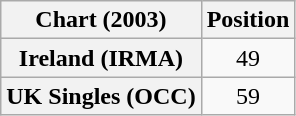<table class="wikitable plainrowheaders" style="text-align:center">
<tr>
<th>Chart (2003)</th>
<th>Position</th>
</tr>
<tr>
<th scope="row">Ireland (IRMA)</th>
<td>49</td>
</tr>
<tr>
<th scope="row">UK Singles (OCC)</th>
<td>59</td>
</tr>
</table>
